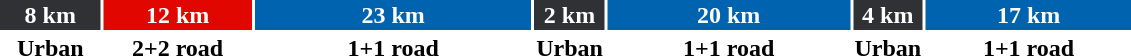<table style="width:60%; font-weight:bold; text-align:center">
<tr>
<td style="background:#303134; width:9.3%; color:white">8 km</td>
<td style="background:#E10600; width:14%; color:white">12 km</td>
<td style="background:#0063AF; width:26.7%; color:white">23 km</td>
<td style="background:#303134; width:2.3%; color:white">2 km</td>
<td style="background:#0063AF; width:23.3%; color:white">20 km</td>
<td style="background:#303134; width:4.7%; color:white">4 km</td>
<td style="background:#0063AF; width:19.8%; color:white">17 km</td>
</tr>
<tr>
<td>Urban</td>
<td>2+2 road</td>
<td>1+1 road</td>
<td>Urban</td>
<td>1+1 road</td>
<td>Urban</td>
<td>1+1 road</td>
</tr>
</table>
